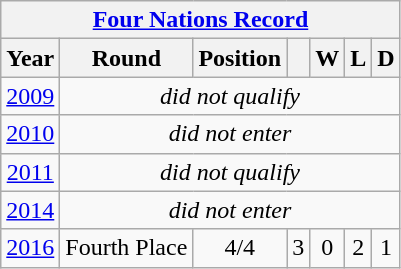<table class="wikitable" style="text-align: center;">
<tr>
<th colspan=9><a href='#'>Four Nations Record</a></th>
</tr>
<tr>
<th>Year</th>
<th>Round</th>
<th>Position</th>
<th></th>
<th>W</th>
<th>L</th>
<th>D</th>
</tr>
<tr>
<td>  <a href='#'>2009</a></td>
<td colspan=8><em>did not qualify</em></td>
</tr>
<tr>
<td>  <a href='#'>2010</a></td>
<td colspan=8><em>did not enter</em></td>
</tr>
<tr>
<td>  <a href='#'>2011</a></td>
<td colspan=8><em>did not qualify</em></td>
</tr>
<tr>
<td>  <a href='#'>2014</a></td>
<td colspan=8><em>did not enter</em></td>
</tr>
<tr>
<td> <a href='#'>2016</a></td>
<td>Fourth Place</td>
<td>4/4</td>
<td>3</td>
<td>0</td>
<td>2</td>
<td>1</td>
</tr>
</table>
